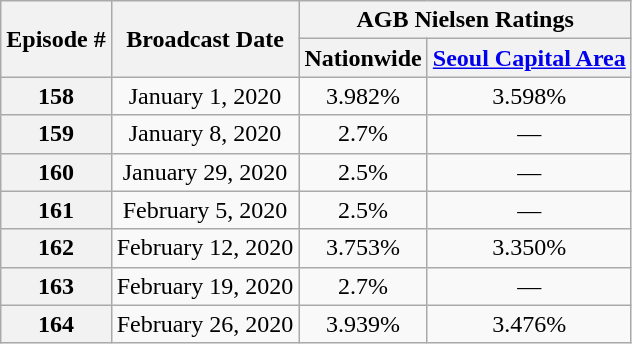<table class="wikitable sortable" style="text-align:center;">
<tr>
<th rowspan=2>Episode #</th>
<th rowspan=2>Broadcast Date</th>
<th colspan=2>AGB Nielsen Ratings</th>
</tr>
<tr>
<th>Nationwide</th>
<th><a href='#'>Seoul Capital Area</a></th>
</tr>
<tr>
<th>158</th>
<td>January 1, 2020</td>
<td>3.982%</td>
<td>3.598%</td>
</tr>
<tr>
<th>159</th>
<td>January 8, 2020</td>
<td>2.7%</td>
<td>—</td>
</tr>
<tr>
<th>160</th>
<td>January 29, 2020</td>
<td>2.5%</td>
<td>—</td>
</tr>
<tr>
<th>161</th>
<td>February 5, 2020</td>
<td>2.5%</td>
<td>—</td>
</tr>
<tr>
<th>162</th>
<td>February 12, 2020</td>
<td>3.753%</td>
<td>3.350%</td>
</tr>
<tr>
<th>163</th>
<td>February 19, 2020</td>
<td>2.7%</td>
<td>—</td>
</tr>
<tr>
<th>164</th>
<td>February 26, 2020</td>
<td>3.939%</td>
<td>3.476%</td>
</tr>
</table>
